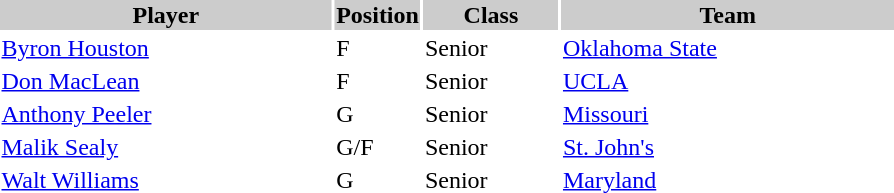<table style="width:600px" "border:'1' 'solid' 'gray'">
<tr>
<th style="background:#CCCCCC;width:40%">Player</th>
<th style="background:#CCCCCC;width:4%">Position</th>
<th style="background:#CCCCCC;width:16%">Class</th>
<th style="background:#CCCCCC;width:40%">Team</th>
</tr>
<tr>
<td><a href='#'>Byron Houston</a></td>
<td>F</td>
<td>Senior</td>
<td><a href='#'>Oklahoma State</a></td>
</tr>
<tr>
<td><a href='#'>Don MacLean</a></td>
<td>F</td>
<td>Senior</td>
<td><a href='#'>UCLA</a></td>
</tr>
<tr>
<td><a href='#'>Anthony Peeler</a></td>
<td>G</td>
<td>Senior</td>
<td><a href='#'>Missouri</a></td>
</tr>
<tr>
<td><a href='#'>Malik Sealy</a></td>
<td>G/F</td>
<td>Senior</td>
<td><a href='#'>St. John's</a></td>
</tr>
<tr>
<td><a href='#'>Walt Williams</a></td>
<td>G</td>
<td>Senior</td>
<td><a href='#'>Maryland</a></td>
</tr>
</table>
